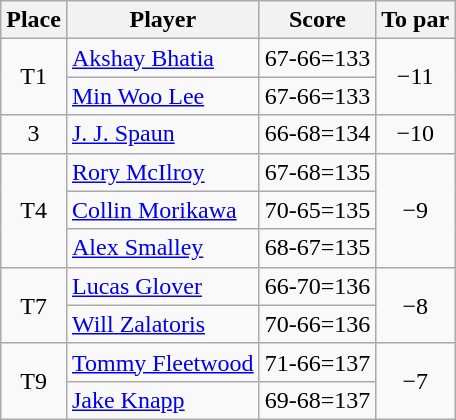<table class="wikitable">
<tr>
<th>Place</th>
<th>Player</th>
<th>Score</th>
<th>To par</th>
</tr>
<tr>
<td rowspan=2 align=center>T1</td>
<td> <a href='#'>Akshay Bhatia</a></td>
<td>67-66=133</td>
<td rowspan=2 align=center>−11</td>
</tr>
<tr>
<td> <a href='#'>Min Woo Lee</a></td>
<td>67-66=133</td>
</tr>
<tr>
<td align=center>3</td>
<td> <a href='#'>J. J. Spaun</a></td>
<td>66-68=134</td>
<td align=center>−10</td>
</tr>
<tr>
<td rowspan=3 align=center>T4</td>
<td> <a href='#'>Rory McIlroy</a></td>
<td>67-68=135</td>
<td rowspan=3 align=center>−9</td>
</tr>
<tr>
<td> <a href='#'>Collin Morikawa</a></td>
<td>70-65=135</td>
</tr>
<tr>
<td> <a href='#'>Alex Smalley</a></td>
<td>68-67=135</td>
</tr>
<tr>
<td rowspan=2 align=center>T7</td>
<td> <a href='#'>Lucas Glover</a></td>
<td>66-70=136</td>
<td rowspan=2 align=center>−8</td>
</tr>
<tr>
<td> <a href='#'>Will Zalatoris</a></td>
<td>70-66=136</td>
</tr>
<tr>
<td rowspan=2 align=center>T9</td>
<td> <a href='#'>Tommy Fleetwood</a></td>
<td>71-66=137</td>
<td rowspan=2 align=center>−7</td>
</tr>
<tr>
<td> <a href='#'>Jake Knapp</a></td>
<td>69-68=137</td>
</tr>
</table>
